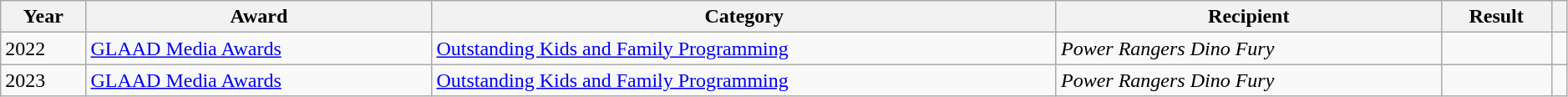<table class="wikitable sortable" style="width: 99%;">
<tr>
<th>Year</th>
<th>Award</th>
<th>Category</th>
<th>Recipient</th>
<th>Result</th>
<th scope="col" class="unsortable"></th>
</tr>
<tr>
<td>2022</td>
<td><a href='#'>GLAAD Media Awards</a></td>
<td><a href='#'>Outstanding Kids and Family Programming</a></td>
<td><em>Power Rangers Dino Fury</em></td>
<td></td>
<td><br></td>
</tr>
<tr>
<td>2023</td>
<td><a href='#'>GLAAD Media Awards</a></td>
<td><a href='#'>Outstanding Kids and Family Programming</a></td>
<td><em>Power Rangers Dino Fury</em></td>
<td></td>
<td></td>
</tr>
</table>
